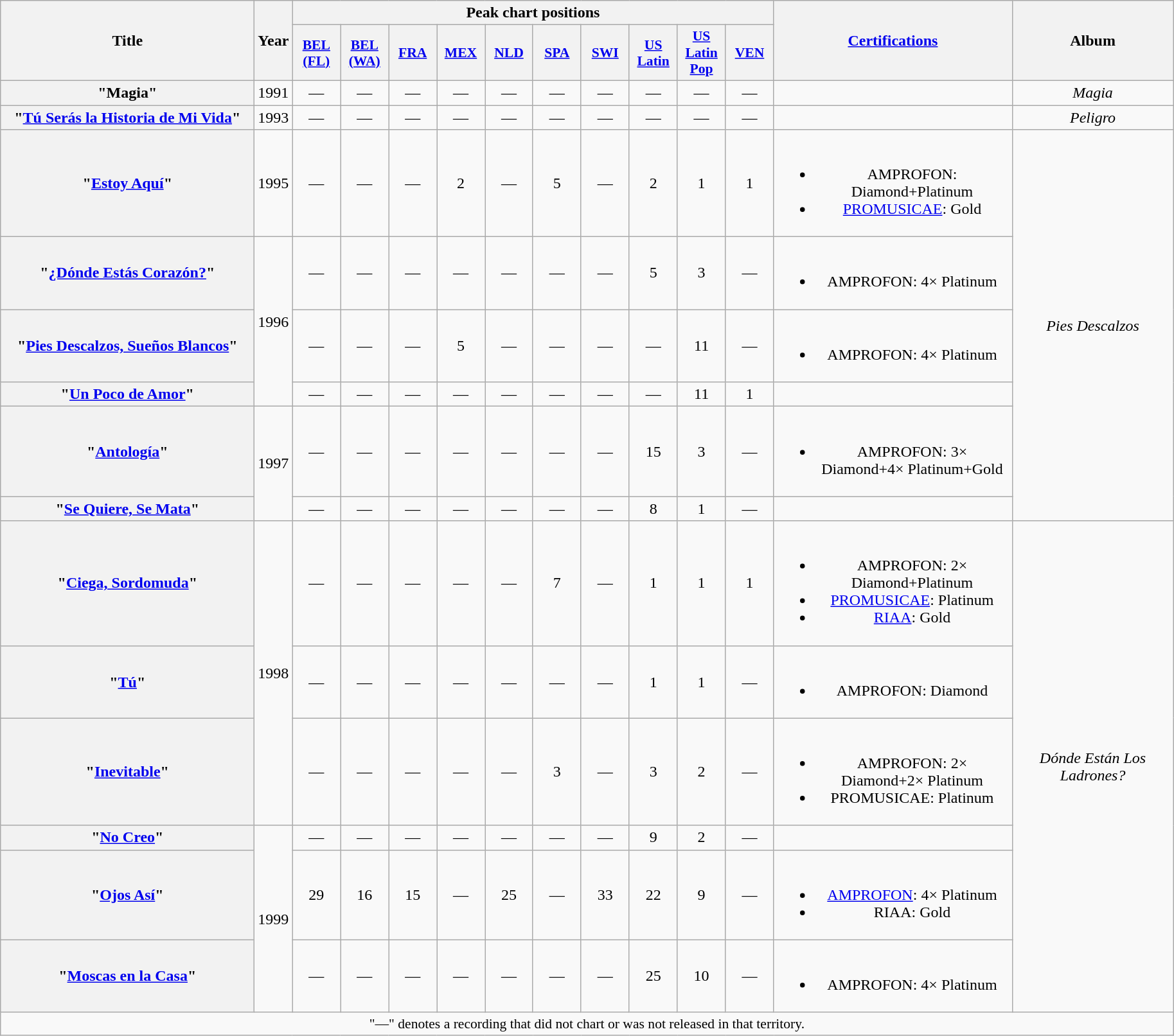<table class="wikitable plainrowheaders" style="text-align:center;">
<tr>
<th scope="col" rowspan="2" style="width:16em;">Title</th>
<th scope="col" rowspan="2">Year</th>
<th scope="col" colspan="10">Peak chart positions</th>
<th scope="col" rowspan="2" style="width:15em;"><a href='#'>Certifications</a></th>
<th scope="col" rowspan="2" style="width:10em;">Album</th>
</tr>
<tr>
<th scope="col" style="width:3em;font-size:90%;"><a href='#'>BEL<br>(FL)</a><br></th>
<th scope="col" style="width:3em;font-size:90%;"><a href='#'>BEL<br>(WA)</a><br></th>
<th scope="col" style="width:3em;font-size:90%;"><a href='#'>FRA</a><br></th>
<th scope="col" style="width:3em;font-size:90%;"><a href='#'>MEX</a><br></th>
<th scope="col" style="width:3em;font-size:90%;"><a href='#'>NLD</a><br></th>
<th scope="col" style="width:3em;font-size:90%;"><a href='#'>SPA</a><br></th>
<th scope="col" style="width:3em;font-size:90%;"><a href='#'>SWI</a><br></th>
<th scope="col" style="width:3em;font-size:90%;"><a href='#'>US<br>Latin</a><br></th>
<th scope="col" style="width:3em;font-size:90%;"><a href='#'>US<br>Latin<br>Pop</a><br></th>
<th scope="col" style="width:3em;font-size:90%;"><a href='#'>VEN</a><br></th>
</tr>
<tr>
<th scope="row">"Magia"</th>
<td>1991</td>
<td>—</td>
<td>—</td>
<td>—</td>
<td>—</td>
<td>—</td>
<td>—</td>
<td>—</td>
<td>—</td>
<td>—</td>
<td>—</td>
<td></td>
<td><em>Magia</em></td>
</tr>
<tr>
<th scope="row">"<a href='#'>Tú Serás la Historia de Mi Vida</a>"</th>
<td>1993</td>
<td>—</td>
<td>—</td>
<td>—</td>
<td>—</td>
<td>—</td>
<td>—</td>
<td>—</td>
<td>—</td>
<td>—</td>
<td>—</td>
<td></td>
<td><em>Peligro</em></td>
</tr>
<tr>
<th scope="row">"<a href='#'>Estoy Aquí</a>"</th>
<td>1995</td>
<td>—</td>
<td>—</td>
<td>—</td>
<td>2</td>
<td>—</td>
<td>5</td>
<td>—</td>
<td>2</td>
<td>1</td>
<td>1</td>
<td><br><ul><li>AMPROFON: Diamond+Platinum</li><li><a href='#'>PROMUSICAE</a>: Gold</li></ul></td>
<td rowspan="6"><em>Pies Descalzos</em></td>
</tr>
<tr>
<th scope="row">"<a href='#'>¿Dónde Estás Corazón?</a>"</th>
<td rowspan="3">1996</td>
<td>—</td>
<td>—</td>
<td>—</td>
<td>—</td>
<td>—</td>
<td>—</td>
<td>—</td>
<td>5</td>
<td>3</td>
<td>—</td>
<td><br><ul><li>AMPROFON: 4× Platinum</li></ul></td>
</tr>
<tr>
<th scope="row">"<a href='#'>Pies Descalzos, Sueños Blancos</a>"</th>
<td>—</td>
<td>—</td>
<td>—</td>
<td>5</td>
<td>—</td>
<td>—</td>
<td>—</td>
<td>—</td>
<td>11</td>
<td>—</td>
<td><br><ul><li>AMPROFON: 4× Platinum</li></ul></td>
</tr>
<tr>
<th scope="row">"<a href='#'>Un Poco de Amor</a>"</th>
<td>—</td>
<td>—</td>
<td>—</td>
<td>—</td>
<td>—</td>
<td>—</td>
<td>—</td>
<td>—</td>
<td>11</td>
<td>1</td>
<td></td>
</tr>
<tr>
<th scope="row">"<a href='#'>Antología</a>"</th>
<td rowspan="2">1997</td>
<td>—</td>
<td>—</td>
<td>—</td>
<td>—</td>
<td>—</td>
<td>—</td>
<td>—</td>
<td>15</td>
<td>3</td>
<td>—</td>
<td><br><ul><li>AMPROFON: 3× Diamond+4× Platinum+Gold</li></ul></td>
</tr>
<tr>
<th scope="row">"<a href='#'>Se Quiere, Se Mata</a>"</th>
<td>—</td>
<td>—</td>
<td>—</td>
<td>—</td>
<td>—</td>
<td>—</td>
<td>—</td>
<td>8</td>
<td>1</td>
<td>—</td>
<td></td>
</tr>
<tr>
<th scope="row">"<a href='#'>Ciega, Sordomuda</a>"</th>
<td rowspan="3">1998</td>
<td>—</td>
<td>—</td>
<td>—</td>
<td>—</td>
<td>—</td>
<td>7</td>
<td>—</td>
<td>1</td>
<td>1</td>
<td>1</td>
<td><br><ul><li>AMPROFON: 2× Diamond+Platinum</li><li><a href='#'>PROMUSICAE</a>: Platinum</li><li><a href='#'>RIAA</a>: Gold</li></ul></td>
<td rowspan="6"><em>Dónde Están Los Ladrones?</em></td>
</tr>
<tr>
<th scope="row">"<a href='#'>Tú</a>"</th>
<td>—</td>
<td>—</td>
<td>—</td>
<td>—</td>
<td>—</td>
<td>—</td>
<td>—</td>
<td>1</td>
<td>1</td>
<td>—</td>
<td><br><ul><li>AMPROFON: Diamond</li></ul></td>
</tr>
<tr>
<th scope="row">"<a href='#'>Inevitable</a>"</th>
<td>—</td>
<td>—</td>
<td>—</td>
<td>—</td>
<td>—</td>
<td>3</td>
<td>—</td>
<td>3</td>
<td>2</td>
<td>—</td>
<td><br><ul><li>AMPROFON: 2× Diamond+2× Platinum</li><li>PROMUSICAE: Platinum</li></ul></td>
</tr>
<tr>
<th scope="row">"<a href='#'>No Creo</a>"</th>
<td rowspan="3">1999</td>
<td>—</td>
<td>—</td>
<td>—</td>
<td>—</td>
<td>—</td>
<td>—</td>
<td>—</td>
<td>9</td>
<td>2</td>
<td>—</td>
<td></td>
</tr>
<tr>
<th scope="row">"<a href='#'>Ojos Así</a>"</th>
<td>29</td>
<td>16</td>
<td>15</td>
<td>—</td>
<td>25</td>
<td>—</td>
<td>33</td>
<td>22</td>
<td>9</td>
<td>—</td>
<td><br><ul><li><a href='#'>AMPROFON</a>: 4× Platinum</li><li>RIAA: Gold</li></ul></td>
</tr>
<tr>
<th scope="row">"<a href='#'>Moscas en la Casa</a>"</th>
<td>—</td>
<td>—</td>
<td>—</td>
<td>—</td>
<td>—</td>
<td>—</td>
<td>—</td>
<td>25</td>
<td>10</td>
<td>—</td>
<td><br><ul><li>AMPROFON: 4× Platinum</li></ul></td>
</tr>
<tr>
<td colspan="14" style="font-size:90%">"—" denotes a recording that did not chart or was not released in that territory.</td>
</tr>
</table>
